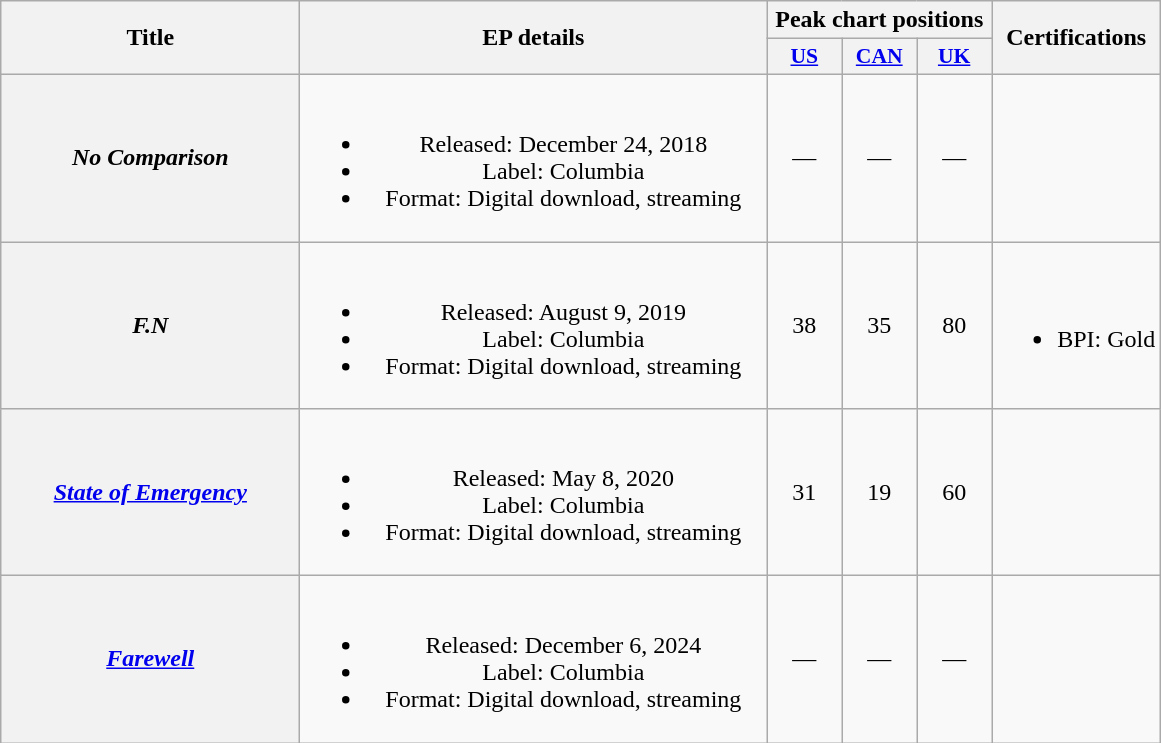<table class="wikitable plainrowheaders" style="text-align:center;">
<tr>
<th scope="col" rowspan="2" style="width:12em;">Title</th>
<th scope="col" rowspan="2" style="width:19em;">EP details</th>
<th scope="col" colspan="3">Peak chart positions</th>
<th rowspan="2">Certifications</th>
</tr>
<tr>
<th scope="col" style="width:3em;font-size:90%;"><a href='#'>US</a><br></th>
<th scope="col" style="width:3em;font-size:90%;"><a href='#'>CAN</a><br></th>
<th scope="col" style="width:3em;font-size:90%;"><a href='#'>UK</a><br></th>
</tr>
<tr>
<th scope="row"><em>No Comparison</em></th>
<td><br><ul><li>Released: December 24, 2018</li><li>Label: Columbia</li><li>Format: Digital download, streaming</li></ul></td>
<td>—</td>
<td>—</td>
<td>—</td>
<td></td>
</tr>
<tr>
<th scope="row"><em>F.N</em></th>
<td><br><ul><li>Released: August 9, 2019</li><li>Label: Columbia</li><li>Format: Digital download, streaming</li></ul></td>
<td>38</td>
<td>35</td>
<td>80</td>
<td><br><ul><li>BPI: Gold</li></ul></td>
</tr>
<tr>
<th scope="row"><em><a href='#'>State of Emergency</a></em></th>
<td><br><ul><li>Released: May 8, 2020</li><li>Label: Columbia</li><li>Format: Digital download, streaming</li></ul></td>
<td>31</td>
<td>19</td>
<td>60</td>
<td></td>
</tr>
<tr>
<th scope="row"><em><a href='#'>Farewell</a></em></th>
<td><br><ul><li>Released: December 6, 2024</li><li>Label: Columbia</li><li>Format: Digital download, streaming</li></ul></td>
<td>—</td>
<td>—</td>
<td>—</td>
<td></td>
</tr>
</table>
